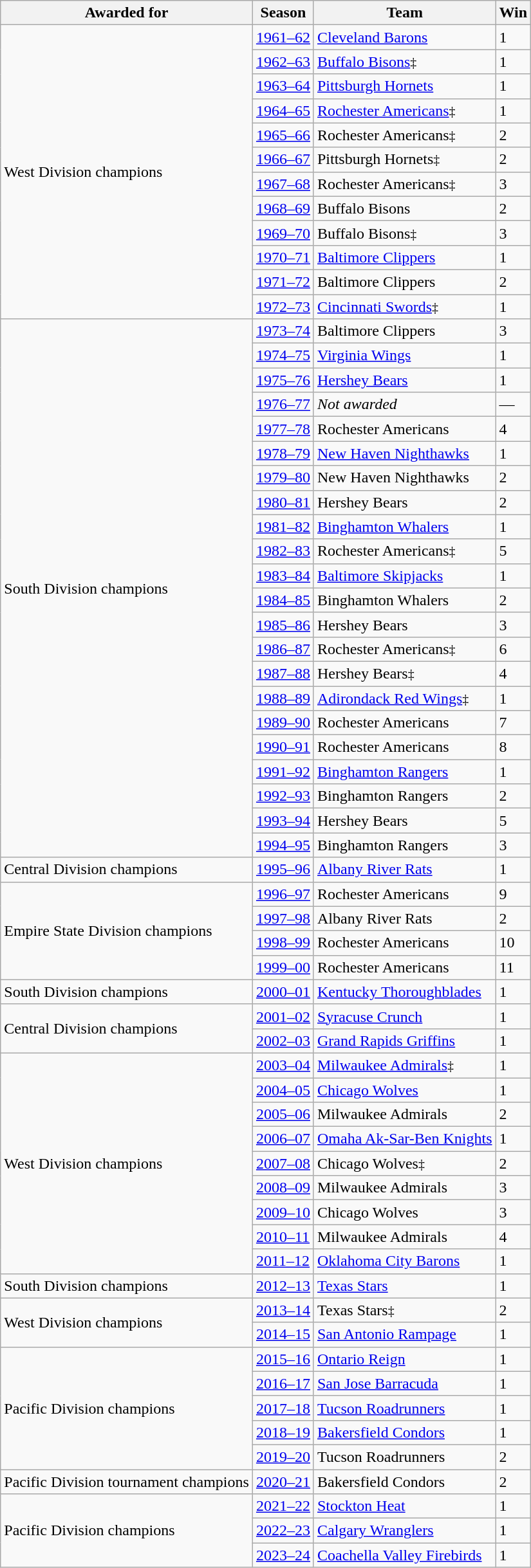<table class="wikitable sortable">
<tr>
<th>Awarded for</th>
<th>Season</th>
<th>Team</th>
<th>Win</th>
</tr>
<tr>
<td rowspan=12>West Division champions</td>
<td><a href='#'>1961–62</a></td>
<td><a href='#'>Cleveland Barons</a></td>
<td>1</td>
</tr>
<tr>
<td><a href='#'>1962–63</a></td>
<td><a href='#'>Buffalo Bisons</a><small>‡</small></td>
<td>1</td>
</tr>
<tr>
<td><a href='#'>1963–64</a></td>
<td><a href='#'>Pittsburgh Hornets</a></td>
<td>1</td>
</tr>
<tr>
<td><a href='#'>1964–65</a></td>
<td><a href='#'>Rochester Americans</a><small>‡</small></td>
<td>1</td>
</tr>
<tr>
<td><a href='#'>1965–66</a></td>
<td>Rochester Americans<small>‡</small></td>
<td>2</td>
</tr>
<tr>
<td><a href='#'>1966–67</a></td>
<td>Pittsburgh Hornets<small>‡</small></td>
<td>2</td>
</tr>
<tr>
<td><a href='#'>1967–68</a></td>
<td>Rochester Americans<small>‡</small></td>
<td>3</td>
</tr>
<tr>
<td><a href='#'>1968–69</a></td>
<td>Buffalo Bisons</td>
<td>2</td>
</tr>
<tr>
<td><a href='#'>1969–70</a></td>
<td>Buffalo Bisons<small>‡</small></td>
<td>3</td>
</tr>
<tr>
<td><a href='#'>1970–71</a></td>
<td><a href='#'>Baltimore Clippers</a></td>
<td>1</td>
</tr>
<tr>
<td><a href='#'>1971–72</a></td>
<td>Baltimore Clippers</td>
<td>2</td>
</tr>
<tr>
<td><a href='#'>1972–73</a></td>
<td><a href='#'>Cincinnati Swords</a><small>‡</small></td>
<td>1</td>
</tr>
<tr>
<td rowspan=22>South Division champions</td>
<td><a href='#'>1973–74</a></td>
<td>Baltimore Clippers</td>
<td>3</td>
</tr>
<tr>
<td><a href='#'>1974–75</a></td>
<td><a href='#'>Virginia Wings</a></td>
<td>1</td>
</tr>
<tr>
<td><a href='#'>1975–76</a></td>
<td><a href='#'>Hershey Bears</a></td>
<td>1</td>
</tr>
<tr>
<td><a href='#'>1976–77</a></td>
<td><em>Not awarded</em></td>
<td>—</td>
</tr>
<tr>
<td><a href='#'>1977–78</a></td>
<td>Rochester Americans</td>
<td>4</td>
</tr>
<tr>
<td><a href='#'>1978–79</a></td>
<td><a href='#'>New Haven Nighthawks</a></td>
<td>1</td>
</tr>
<tr>
<td><a href='#'>1979–80</a></td>
<td>New Haven Nighthawks</td>
<td>2</td>
</tr>
<tr>
<td><a href='#'>1980–81</a></td>
<td>Hershey Bears</td>
<td>2</td>
</tr>
<tr>
<td><a href='#'>1981–82</a></td>
<td><a href='#'>Binghamton Whalers</a></td>
<td>1</td>
</tr>
<tr>
<td><a href='#'>1982–83</a></td>
<td>Rochester Americans<small>‡</small></td>
<td>5</td>
</tr>
<tr>
<td><a href='#'>1983–84</a></td>
<td><a href='#'>Baltimore Skipjacks</a></td>
<td>1</td>
</tr>
<tr>
<td><a href='#'>1984–85</a></td>
<td>Binghamton Whalers</td>
<td>2</td>
</tr>
<tr>
<td><a href='#'>1985–86</a></td>
<td>Hershey Bears</td>
<td>3</td>
</tr>
<tr>
<td><a href='#'>1986–87</a></td>
<td>Rochester Americans<small>‡</small></td>
<td>6</td>
</tr>
<tr>
<td><a href='#'>1987–88</a></td>
<td>Hershey Bears<small>‡</small></td>
<td>4</td>
</tr>
<tr>
<td><a href='#'>1988–89</a></td>
<td><a href='#'>Adirondack Red Wings</a><small>‡</small></td>
<td>1</td>
</tr>
<tr>
<td><a href='#'>1989–90</a></td>
<td>Rochester Americans</td>
<td>7</td>
</tr>
<tr>
<td><a href='#'>1990–91</a></td>
<td>Rochester Americans</td>
<td>8</td>
</tr>
<tr>
<td><a href='#'>1991–92</a></td>
<td><a href='#'>Binghamton Rangers</a></td>
<td>1</td>
</tr>
<tr>
<td><a href='#'>1992–93</a></td>
<td>Binghamton Rangers</td>
<td>2</td>
</tr>
<tr>
<td><a href='#'>1993–94</a></td>
<td>Hershey Bears</td>
<td>5</td>
</tr>
<tr>
<td><a href='#'>1994–95</a></td>
<td>Binghamton Rangers</td>
<td>3</td>
</tr>
<tr>
<td>Central Division champions</td>
<td><a href='#'>1995–96</a></td>
<td><a href='#'>Albany River Rats</a></td>
<td>1</td>
</tr>
<tr>
<td rowspan=4>Empire State Division champions</td>
<td><a href='#'>1996–97</a></td>
<td>Rochester Americans</td>
<td>9</td>
</tr>
<tr>
<td><a href='#'>1997–98</a></td>
<td>Albany River Rats</td>
<td>2</td>
</tr>
<tr>
<td><a href='#'>1998–99</a></td>
<td>Rochester Americans</td>
<td>10</td>
</tr>
<tr>
<td><a href='#'>1999–00</a></td>
<td>Rochester Americans</td>
<td>11</td>
</tr>
<tr>
<td>South Division champions</td>
<td><a href='#'>2000–01</a></td>
<td><a href='#'>Kentucky Thoroughblades</a></td>
<td>1</td>
</tr>
<tr>
<td rowspan=2>Central Division champions</td>
<td><a href='#'>2001–02</a></td>
<td><a href='#'>Syracuse Crunch</a></td>
<td>1</td>
</tr>
<tr>
<td><a href='#'>2002–03</a></td>
<td><a href='#'>Grand Rapids Griffins</a></td>
<td>1</td>
</tr>
<tr>
<td rowspan=9>West Division champions</td>
<td><a href='#'>2003–04</a></td>
<td><a href='#'>Milwaukee Admirals</a><small>‡</small></td>
<td>1</td>
</tr>
<tr>
<td><a href='#'>2004–05</a></td>
<td><a href='#'>Chicago Wolves</a></td>
<td>1</td>
</tr>
<tr>
<td><a href='#'>2005–06</a></td>
<td>Milwaukee Admirals</td>
<td>2</td>
</tr>
<tr>
<td><a href='#'>2006–07</a></td>
<td><a href='#'>Omaha Ak-Sar-Ben Knights</a></td>
<td>1</td>
</tr>
<tr>
<td><a href='#'>2007–08</a></td>
<td>Chicago Wolves<small>‡</small></td>
<td>2</td>
</tr>
<tr>
<td><a href='#'>2008–09</a></td>
<td>Milwaukee Admirals</td>
<td>3</td>
</tr>
<tr>
<td><a href='#'>2009–10</a></td>
<td>Chicago Wolves</td>
<td>3</td>
</tr>
<tr>
<td><a href='#'>2010–11</a></td>
<td>Milwaukee Admirals</td>
<td>4</td>
</tr>
<tr>
<td><a href='#'>2011–12</a></td>
<td><a href='#'>Oklahoma City Barons</a></td>
<td>1</td>
</tr>
<tr>
<td>South Division champions</td>
<td><a href='#'>2012–13</a></td>
<td><a href='#'>Texas Stars</a></td>
<td>1</td>
</tr>
<tr>
<td rowspan=2>West Division champions</td>
<td><a href='#'>2013–14</a></td>
<td>Texas Stars<small>‡</small></td>
<td>2</td>
</tr>
<tr>
<td><a href='#'>2014–15</a></td>
<td><a href='#'>San Antonio Rampage</a></td>
<td>1</td>
</tr>
<tr>
<td rowspan=5>Pacific Division champions</td>
<td><a href='#'>2015–16</a></td>
<td><a href='#'>Ontario Reign</a></td>
<td>1</td>
</tr>
<tr>
<td><a href='#'>2016–17</a></td>
<td><a href='#'>San Jose Barracuda</a></td>
<td>1</td>
</tr>
<tr>
<td><a href='#'>2017–18</a></td>
<td><a href='#'>Tucson Roadrunners</a></td>
<td>1</td>
</tr>
<tr>
<td><a href='#'>2018–19</a></td>
<td><a href='#'>Bakersfield Condors</a></td>
<td>1</td>
</tr>
<tr>
<td><a href='#'>2019–20</a></td>
<td>Tucson Roadrunners</td>
<td>2</td>
</tr>
<tr>
<td>Pacific Division tournament champions</td>
<td><a href='#'>2020–21</a></td>
<td>Bakersfield Condors</td>
<td>2</td>
</tr>
<tr>
<td rowspan=3>Pacific Division champions</td>
<td><a href='#'>2021–22</a></td>
<td><a href='#'>Stockton Heat</a></td>
<td>1</td>
</tr>
<tr>
<td><a href='#'>2022–23</a></td>
<td><a href='#'>Calgary Wranglers</a></td>
<td>1</td>
</tr>
<tr>
<td><a href='#'>2023–24</a></td>
<td><a href='#'>Coachella Valley Firebirds</a></td>
<td>1</td>
</tr>
</table>
